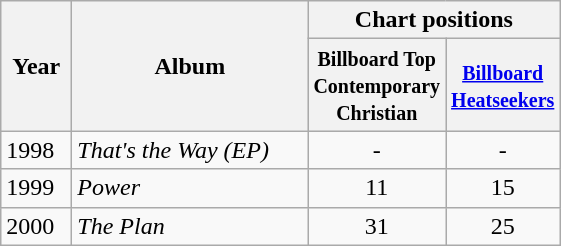<table class="wikitable">
<tr>
<th style="width:40px;" rowspan="2">Year</th>
<th style="width:150px;" rowspan="2">Album</th>
<th colspan="2">Chart positions</th>
</tr>
<tr style="background:#ddd;">
<th style="width:40px; text-align:center;"><small>Billboard Top Contemporary Christian</small></th>
<th style="width:40px; text-align:center;"><small><a href='#'>Billboard Heatseekers</a></small></th>
</tr>
<tr style="vertical-align:top;">
<td style="text-align:left; ">1998</td>
<td style="text-align:left; "><em>That's the Way (EP)</em></td>
<td style="text-align:center; ">-</td>
<td style="text-align:center; ">-</td>
</tr>
<tr style="vertical-align:top;">
<td style="text-align:left; ">1999</td>
<td style="text-align:left; "><em>Power</em></td>
<td style="text-align:center; ">11</td>
<td style="text-align:center; ">15</td>
</tr>
<tr style="vertical-align:top;">
<td style="text-align:left; ">2000</td>
<td style="text-align:left; "><em>The Plan</em></td>
<td style="text-align:center; ">31</td>
<td style="text-align:center; ">25</td>
</tr>
</table>
